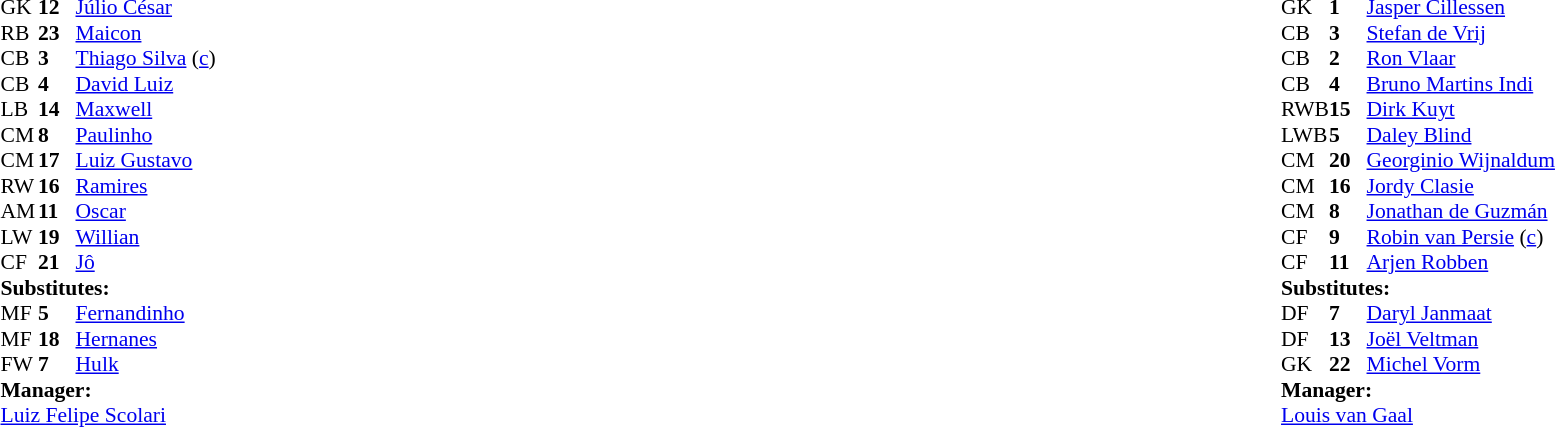<table width="100%">
<tr>
<td valign="top" width="40%"><br><table style="font-size:90%" cellspacing="0" cellpadding="0">
<tr>
<th width=25></th>
<th width=25></th>
</tr>
<tr>
<td>GK</td>
<td><strong>12</strong></td>
<td><a href='#'>Júlio César</a></td>
</tr>
<tr>
<td>RB</td>
<td><strong>23</strong></td>
<td><a href='#'>Maicon</a></td>
</tr>
<tr>
<td>CB</td>
<td><strong>3</strong></td>
<td><a href='#'>Thiago Silva</a> (<a href='#'>c</a>)</td>
<td></td>
</tr>
<tr>
<td>CB</td>
<td><strong>4</strong></td>
<td><a href='#'>David Luiz</a></td>
</tr>
<tr>
<td>LB</td>
<td><strong>14</strong></td>
<td><a href='#'>Maxwell</a></td>
</tr>
<tr>
<td>CM</td>
<td><strong>8</strong></td>
<td><a href='#'>Paulinho</a></td>
<td></td>
<td></td>
</tr>
<tr>
<td>CM</td>
<td><strong>17</strong></td>
<td><a href='#'>Luiz Gustavo</a></td>
<td></td>
<td></td>
</tr>
<tr>
<td>RW</td>
<td><strong>16</strong></td>
<td><a href='#'>Ramires</a></td>
<td></td>
<td></td>
</tr>
<tr>
<td>AM</td>
<td><strong>11</strong></td>
<td><a href='#'>Oscar</a></td>
<td></td>
</tr>
<tr>
<td>LW</td>
<td><strong>19</strong></td>
<td><a href='#'>Willian</a></td>
</tr>
<tr>
<td>CF</td>
<td><strong>21</strong></td>
<td><a href='#'>Jô</a></td>
</tr>
<tr>
<td colspan=3><strong>Substitutes:</strong></td>
</tr>
<tr>
<td>MF</td>
<td><strong>5</strong></td>
<td><a href='#'>Fernandinho</a></td>
<td></td>
<td></td>
</tr>
<tr>
<td>MF</td>
<td><strong>18</strong></td>
<td><a href='#'>Hernanes</a></td>
<td></td>
<td></td>
</tr>
<tr>
<td>FW</td>
<td><strong>7</strong></td>
<td><a href='#'>Hulk</a></td>
<td></td>
<td></td>
</tr>
<tr>
<td colspan=3><strong>Manager:</strong></td>
</tr>
<tr>
<td colspan=3><a href='#'>Luiz Felipe Scolari</a></td>
</tr>
</table>
</td>
<td valign="top"></td>
<td valign="top" width="50%"><br><table style="font-size:90%;margin:auto" cellspacing="0" cellpadding="0">
<tr>
<th width=25></th>
<th width=25></th>
</tr>
<tr>
<td>GK</td>
<td><strong>1</strong></td>
<td><a href='#'>Jasper Cillessen</a></td>
<td></td>
<td></td>
</tr>
<tr>
<td>CB</td>
<td><strong>3</strong></td>
<td><a href='#'>Stefan de Vrij</a></td>
</tr>
<tr>
<td>CB</td>
<td><strong>2</strong></td>
<td><a href='#'>Ron Vlaar</a></td>
</tr>
<tr>
<td>CB</td>
<td><strong>4</strong></td>
<td><a href='#'>Bruno Martins Indi</a></td>
</tr>
<tr>
<td>RWB</td>
<td><strong>15</strong></td>
<td><a href='#'>Dirk Kuyt</a></td>
</tr>
<tr>
<td>LWB</td>
<td><strong>5</strong></td>
<td><a href='#'>Daley Blind</a></td>
<td></td>
<td></td>
</tr>
<tr>
<td>CM</td>
<td><strong>20</strong></td>
<td><a href='#'>Georginio Wijnaldum</a></td>
</tr>
<tr>
<td>CM</td>
<td><strong>16</strong></td>
<td><a href='#'>Jordy Clasie</a></td>
<td></td>
<td></td>
</tr>
<tr>
<td>CM</td>
<td><strong>8</strong></td>
<td><a href='#'>Jonathan de Guzmán</a></td>
<td></td>
</tr>
<tr>
<td>CF</td>
<td><strong>9</strong></td>
<td><a href='#'>Robin van Persie</a> (<a href='#'>c</a>)</td>
</tr>
<tr>
<td>CF</td>
<td><strong>11</strong></td>
<td><a href='#'>Arjen Robben</a></td>
<td></td>
</tr>
<tr>
<td colspan=3><strong>Substitutes:</strong></td>
</tr>
<tr>
<td>DF</td>
<td><strong>7</strong></td>
<td><a href='#'>Daryl Janmaat</a></td>
<td></td>
<td></td>
</tr>
<tr>
<td>DF</td>
<td><strong>13</strong></td>
<td><a href='#'>Joël Veltman</a></td>
<td></td>
<td></td>
</tr>
<tr>
<td>GK</td>
<td><strong>22</strong></td>
<td><a href='#'>Michel Vorm</a></td>
<td></td>
<td></td>
</tr>
<tr>
<td colspan=3><strong>Manager:</strong></td>
</tr>
<tr>
<td colspan=3><a href='#'>Louis van Gaal</a></td>
</tr>
</table>
</td>
</tr>
</table>
